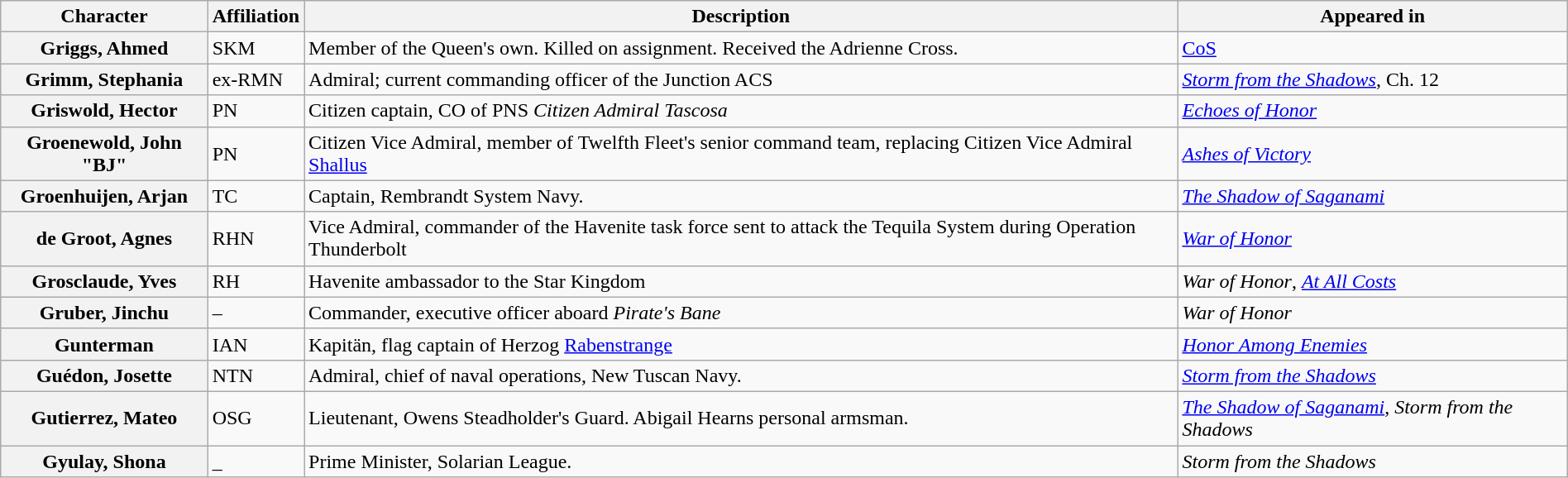<table class="wikitable" style="width: 100%">
<tr>
<th>Character</th>
<th>Affiliation</th>
<th>Description</th>
<th>Appeared in</th>
</tr>
<tr>
<th>Griggs, Ahmed</th>
<td>SKM</td>
<td>Member of the Queen's own. Killed on assignment. Received the Adrienne Cross.</td>
<td><a href='#'>CoS</a></td>
</tr>
<tr>
<th>Grimm, Stephania</th>
<td>ex-RMN</td>
<td>Admiral; current commanding officer of the Junction ACS</td>
<td><em><a href='#'>Storm from the Shadows</a></em>, Ch. 12</td>
</tr>
<tr>
<th>Griswold, Hector</th>
<td>PN</td>
<td>Citizen captain, CO of PNS <em>Citizen Admiral Tascosa</em></td>
<td><em><a href='#'>Echoes of Honor</a></em></td>
</tr>
<tr>
<th>Groenewold, John "BJ"</th>
<td>PN</td>
<td>Citizen Vice Admiral, member of Twelfth Fleet's senior command team, replacing Citizen Vice Admiral <a href='#'>Shallus</a></td>
<td><em><a href='#'>Ashes of Victory</a></em></td>
</tr>
<tr>
<th>Groenhuijen, Arjan</th>
<td>TC</td>
<td>Captain, Rembrandt System Navy.</td>
<td><em><a href='#'>The Shadow of Saganami</a></em></td>
</tr>
<tr>
<th>de Groot, Agnes</th>
<td>RHN</td>
<td>Vice Admiral, commander of the Havenite task force sent to attack the Tequila System during Operation Thunderbolt</td>
<td><em><a href='#'>War of Honor</a></em></td>
</tr>
<tr>
<th>Grosclaude, Yves</th>
<td>RH</td>
<td>Havenite ambassador to the Star Kingdom</td>
<td><em>War of Honor</em>, <em><a href='#'>At All Costs</a></em></td>
</tr>
<tr>
<th>Gruber, Jinchu</th>
<td>–</td>
<td>Commander, executive officer aboard <em>Pirate's Bane</em></td>
<td><em>War of Honor</em></td>
</tr>
<tr>
<th>Gunterman</th>
<td>IAN</td>
<td>Kapitän, flag captain of Herzog <a href='#'>Rabenstrange</a></td>
<td><em><a href='#'>Honor Among Enemies</a></em></td>
</tr>
<tr>
<th>Guédon, Josette</th>
<td>NTN</td>
<td>Admiral, chief of naval operations, New Tuscan Navy.</td>
<td><em><a href='#'>Storm from the Shadows</a></em></td>
</tr>
<tr>
<th>Gutierrez, Mateo</th>
<td>OSG</td>
<td>Lieutenant, Owens Steadholder's Guard. Abigail Hearns personal armsman.</td>
<td><em><a href='#'>The Shadow of Saganami</a></em>, <em>Storm from the Shadows</em></td>
</tr>
<tr>
<th>Gyulay, Shona</th>
<td>_</td>
<td>Prime Minister, Solarian League.</td>
<td><em>Storm from the Shadows</em></td>
</tr>
</table>
